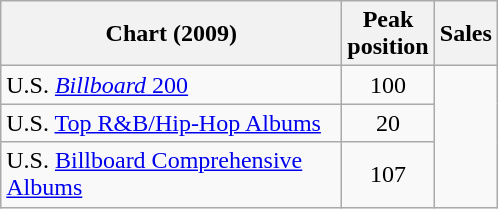<table class="wikitable sortable">
<tr>
<th align="left" width="220">Chart (2009)</th>
<th align="left">Peak<br>position</th>
<th align="left">Sales</th>
</tr>
<tr>
<td align="left">U.S. <a href='#'><em>Billboard</em> 200</a></td>
<td align="center">100</td>
<td rowspan="3"></td>
</tr>
<tr>
<td align="left">U.S. <a href='#'>Top R&B/Hip-Hop Albums</a></td>
<td align="center">20</td>
</tr>
<tr>
<td align="left">U.S. <a href='#'>Billboard Comprehensive Albums</a></td>
<td align="center">107</td>
</tr>
</table>
